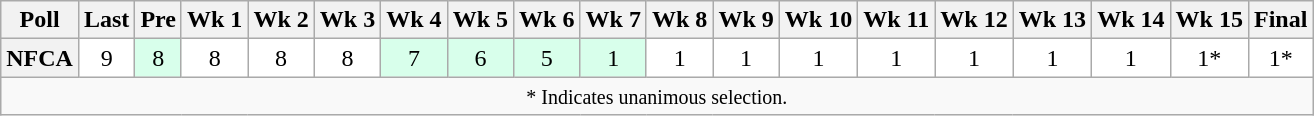<table class="wikitable" style="text-align: center">
<tr>
<th>Poll</th>
<th>Last</th>
<th>Pre</th>
<th>Wk 1</th>
<th>Wk 2</th>
<th>Wk 3</th>
<th>Wk 4</th>
<th>Wk 5</th>
<th>Wk 6</th>
<th>Wk 7</th>
<th>Wk 8</th>
<th>Wk 9</th>
<th>Wk 10</th>
<th>Wk 11</th>
<th>Wk 12</th>
<th>Wk 13</th>
<th>Wk 14</th>
<th>Wk 15</th>
<th>Final</th>
</tr>
<tr>
<th>NFCA</th>
<td style="background:#FFF;">9</td>
<td style="background:#D8FFEB;">8</td>
<td style="background:#FFF;">8</td>
<td style="background:#FFF;">8</td>
<td style="background:#FFF;">8</td>
<td style="background:#D8FFEB;">7</td>
<td style="background:#D8FFEB;">6</td>
<td style="background:#D8FFEB;">5</td>
<td style="background:#D8FFEB;">1</td>
<td style="background:#FFF;">1</td>
<td style="background:#FFF;">1</td>
<td style="background:#FFF;">1</td>
<td style="background:#FFF;">1</td>
<td style="background:#FFF;">1</td>
<td style="background:#FFF;">1</td>
<td style="background:#FFF;">1</td>
<td style="background:#FFF;">1*</td>
<td style="background:#FFF;">1*</td>
</tr>
<tr>
<td colspan=19><small>* Indicates unanimous selection.</small></td>
</tr>
</table>
